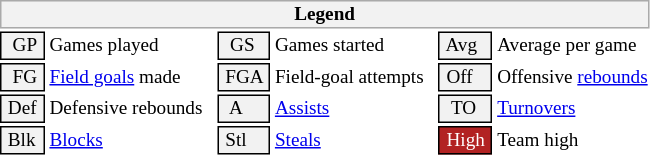<table class="toccolours" style="font-size: 80%; white-space: nowrap;">
<tr>
<th colspan="6" style="background-color: #F2F2F2; border: 1px solid #AAAAAA;">Legend</th>
</tr>
<tr>
<td style="background-color: #F2F2F2; border: 1px solid black;">  GP </td>
<td>Games played</td>
<td style="background-color: #F2F2F2; border: 1px solid black">  GS </td>
<td>Games started</td>
<td style="background-color: #F2F2F2; border: 1px solid black"> Avg </td>
<td>Average per game</td>
</tr>
<tr>
<td style="background-color: #F2F2F2; border: 1px solid black">  FG </td>
<td style="padding-right: 8px"><a href='#'>Field goals</a> made</td>
<td style="background-color: #F2F2F2; border: 1px solid black"> FGA </td>
<td style="padding-right: 8px">Field-goal attempts</td>
<td style="background-color: #F2F2F2; border: 1px solid black;"> Off </td>
<td>Offensive <a href='#'>rebounds</a></td>
</tr>
<tr>
<td style="background-color: #F2F2F2; border: 1px solid black;"> Def </td>
<td style="padding-right: 8px">Defensive rebounds</td>
<td style="background-color: #F2F2F2; border: 1px solid black">  A </td>
<td style="padding-right: 8px"><a href='#'>Assists</a></td>
<td style="background-color: #F2F2F2; border: 1px solid black">  TO</td>
<td><a href='#'>Turnovers</a></td>
</tr>
<tr>
<td style="background-color: #F2F2F2; border: 1px solid black;"> Blk </td>
<td><a href='#'>Blocks</a></td>
<td style="background-color: #F2F2F2; border: 1px solid black"> Stl </td>
<td><a href='#'>Steals</a></td>
<td style="background:#B22222; color:#ffffff; border: 1px solid black"> High </td>
<td>Team high</td>
</tr>
</table>
